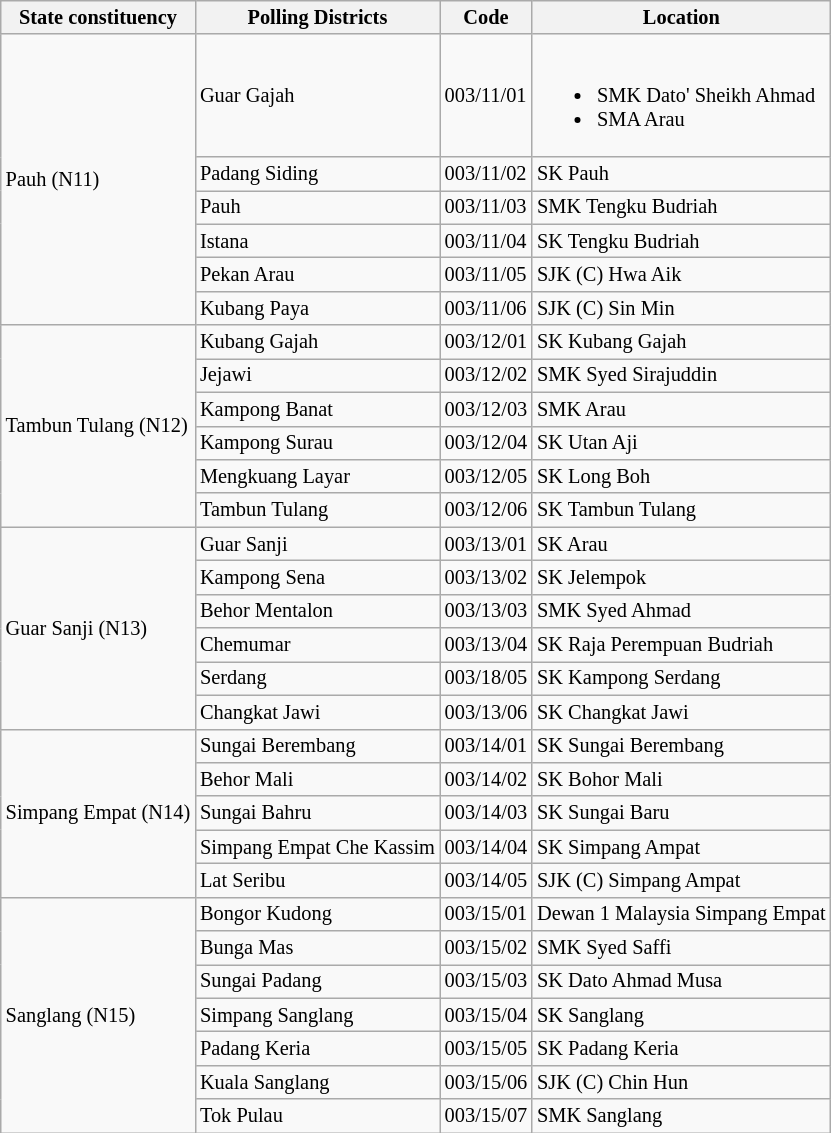<table class="wikitable sortable mw-collapsible" style="white-space:nowrap;font-size:85%">
<tr>
<th>State constituency</th>
<th>Polling Districts</th>
<th>Code</th>
<th>Location</th>
</tr>
<tr>
<td rowspan="6">Pauh (N11)</td>
<td>Guar Gajah</td>
<td>003/11/01</td>
<td><br><ul><li>SMK Dato' Sheikh Ahmad</li><li>SMA Arau</li></ul></td>
</tr>
<tr>
<td>Padang Siding</td>
<td>003/11/02</td>
<td>SK Pauh</td>
</tr>
<tr>
<td>Pauh</td>
<td>003/11/03</td>
<td>SMK Tengku Budriah</td>
</tr>
<tr>
<td>Istana</td>
<td>003/11/04</td>
<td>SK Tengku Budriah</td>
</tr>
<tr>
<td>Pekan Arau</td>
<td>003/11/05</td>
<td>SJK (C) Hwa Aik</td>
</tr>
<tr>
<td>Kubang Paya</td>
<td>003/11/06</td>
<td>SJK (C) Sin Min</td>
</tr>
<tr>
<td rowspan="6">Tambun Tulang (N12)</td>
<td>Kubang Gajah</td>
<td>003/12/01</td>
<td>SK Kubang Gajah</td>
</tr>
<tr>
<td>Jejawi</td>
<td>003/12/02</td>
<td>SMK Syed Sirajuddin</td>
</tr>
<tr>
<td>Kampong Banat</td>
<td>003/12/03</td>
<td>SMK Arau</td>
</tr>
<tr>
<td>Kampong Surau</td>
<td>003/12/04</td>
<td>SK Utan Aji</td>
</tr>
<tr>
<td>Mengkuang Layar</td>
<td>003/12/05</td>
<td>SK Long Boh</td>
</tr>
<tr>
<td>Tambun Tulang</td>
<td>003/12/06</td>
<td>SK Tambun Tulang</td>
</tr>
<tr>
<td rowspan="6">Guar Sanji (N13)</td>
<td>Guar Sanji</td>
<td>003/13/01</td>
<td>SK Arau</td>
</tr>
<tr>
<td>Kampong Sena</td>
<td>003/13/02</td>
<td>SK Jelempok</td>
</tr>
<tr>
<td>Behor Mentalon</td>
<td>003/13/03</td>
<td>SMK Syed Ahmad</td>
</tr>
<tr>
<td>Chemumar</td>
<td>003/13/04</td>
<td>SK Raja Perempuan Budriah</td>
</tr>
<tr>
<td>Serdang</td>
<td>003/18/05</td>
<td>SK Kampong Serdang</td>
</tr>
<tr>
<td>Changkat Jawi</td>
<td>003/13/06</td>
<td>SK Changkat Jawi</td>
</tr>
<tr>
<td rowspan="5">Simpang Empat (N14)</td>
<td>Sungai Berembang</td>
<td>003/14/01</td>
<td>SK Sungai Berembang</td>
</tr>
<tr>
<td>Behor Mali</td>
<td>003/14/02</td>
<td>SK Bohor Mali</td>
</tr>
<tr>
<td>Sungai Bahru</td>
<td>003/14/03</td>
<td>SK Sungai Baru</td>
</tr>
<tr>
<td>Simpang Empat Che Kassim</td>
<td>003/14/04</td>
<td>SK Simpang Ampat</td>
</tr>
<tr>
<td>Lat Seribu</td>
<td>003/14/05</td>
<td>SJK (C) Simpang Ampat</td>
</tr>
<tr>
<td rowspan="7">Sanglang (N15)</td>
<td>Bongor Kudong</td>
<td>003/15/01</td>
<td>Dewan 1 Malaysia Simpang Empat</td>
</tr>
<tr>
<td>Bunga Mas</td>
<td>003/15/02</td>
<td>SMK Syed Saffi</td>
</tr>
<tr>
<td>Sungai Padang</td>
<td>003/15/03</td>
<td>SK Dato Ahmad Musa</td>
</tr>
<tr>
<td>Simpang Sanglang</td>
<td>003/15/04</td>
<td>SK Sanglang</td>
</tr>
<tr>
<td>Padang Keria</td>
<td>003/15/05</td>
<td>SK Padang Keria</td>
</tr>
<tr>
<td>Kuala Sanglang</td>
<td>003/15/06</td>
<td>SJK (C) Chin Hun</td>
</tr>
<tr>
<td>Tok Pulau</td>
<td>003/15/07</td>
<td>SMK Sanglang</td>
</tr>
</table>
